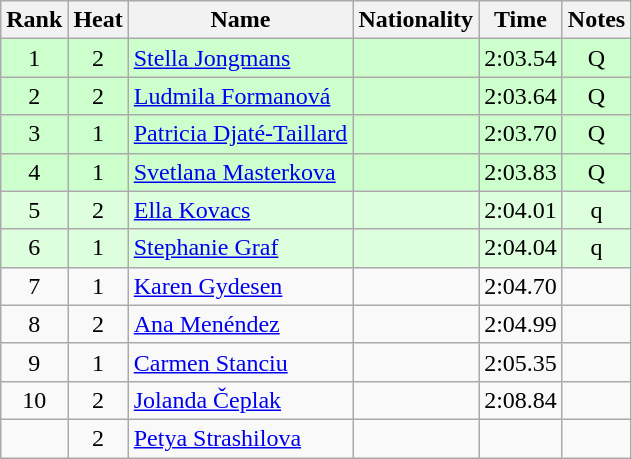<table class="wikitable sortable" style="text-align:center">
<tr>
<th>Rank</th>
<th>Heat</th>
<th>Name</th>
<th>Nationality</th>
<th>Time</th>
<th>Notes</th>
</tr>
<tr bgcolor=ccffcc>
<td>1</td>
<td>2</td>
<td align="left"><a href='#'>Stella Jongmans</a></td>
<td align=left></td>
<td>2:03.54</td>
<td>Q</td>
</tr>
<tr bgcolor=ccffcc>
<td>2</td>
<td>2</td>
<td align="left"><a href='#'>Ludmila Formanová</a></td>
<td align=left></td>
<td>2:03.64</td>
<td>Q</td>
</tr>
<tr bgcolor=ccffcc>
<td>3</td>
<td>1</td>
<td align="left"><a href='#'>Patricia Djaté-Taillard</a></td>
<td align=left></td>
<td>2:03.70</td>
<td>Q</td>
</tr>
<tr bgcolor=ccffcc>
<td>4</td>
<td>1</td>
<td align="left"><a href='#'>Svetlana Masterkova</a></td>
<td align=left></td>
<td>2:03.83</td>
<td>Q</td>
</tr>
<tr bgcolor=ddffdd>
<td>5</td>
<td>2</td>
<td align="left"><a href='#'>Ella Kovacs</a></td>
<td align=left></td>
<td>2:04.01</td>
<td>q</td>
</tr>
<tr bgcolor=ddffdd>
<td>6</td>
<td>1</td>
<td align="left"><a href='#'>Stephanie Graf</a></td>
<td align=left></td>
<td>2:04.04</td>
<td>q</td>
</tr>
<tr>
<td>7</td>
<td>1</td>
<td align="left"><a href='#'>Karen Gydesen</a></td>
<td align=left></td>
<td>2:04.70</td>
<td></td>
</tr>
<tr>
<td>8</td>
<td>2</td>
<td align="left"><a href='#'>Ana Menéndez</a></td>
<td align=left></td>
<td>2:04.99</td>
<td></td>
</tr>
<tr>
<td>9</td>
<td>1</td>
<td align="left"><a href='#'>Carmen Stanciu</a></td>
<td align=left></td>
<td>2:05.35</td>
<td></td>
</tr>
<tr>
<td>10</td>
<td>2</td>
<td align="left"><a href='#'>Jolanda Čeplak</a></td>
<td align=left></td>
<td>2:08.84</td>
<td></td>
</tr>
<tr>
<td></td>
<td>2</td>
<td align="left"><a href='#'>Petya Strashilova</a></td>
<td align=left></td>
<td></td>
<td></td>
</tr>
</table>
